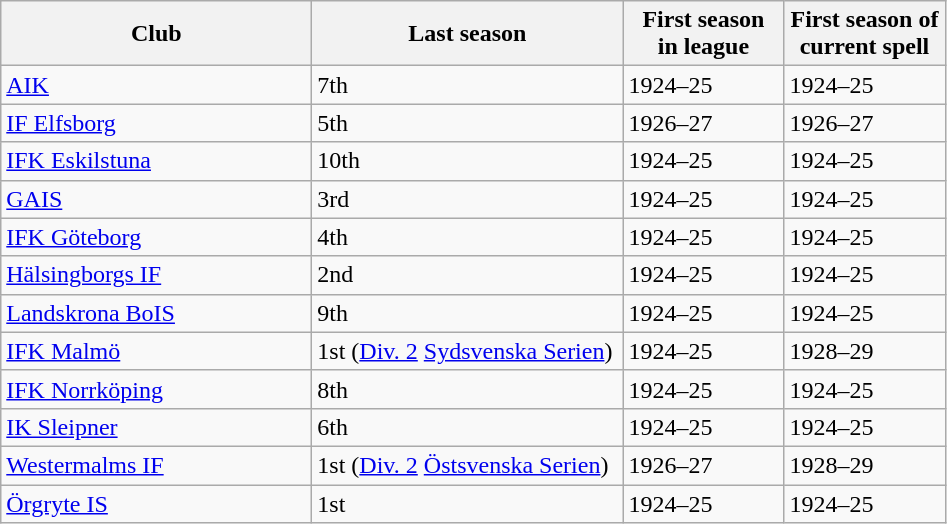<table class="wikitable">
<tr>
<th style="width: 200px;">Club</th>
<th style="width: 200px;">Last season</th>
<th style="width: 100px;">First season<br>in league</th>
<th style="width: 100px;">First season of<br>current spell</th>
</tr>
<tr>
<td><a href='#'>AIK</a></td>
<td>7th</td>
<td>1924–25</td>
<td>1924–25</td>
</tr>
<tr>
<td><a href='#'>IF Elfsborg</a></td>
<td>5th</td>
<td>1926–27</td>
<td>1926–27</td>
</tr>
<tr>
<td><a href='#'>IFK Eskilstuna</a></td>
<td>10th</td>
<td>1924–25</td>
<td>1924–25</td>
</tr>
<tr>
<td><a href='#'>GAIS</a></td>
<td>3rd</td>
<td>1924–25</td>
<td>1924–25</td>
</tr>
<tr>
<td><a href='#'>IFK Göteborg</a></td>
<td>4th</td>
<td>1924–25</td>
<td>1924–25</td>
</tr>
<tr>
<td><a href='#'>Hälsingborgs IF</a></td>
<td>2nd</td>
<td>1924–25</td>
<td>1924–25</td>
</tr>
<tr>
<td><a href='#'>Landskrona BoIS</a></td>
<td>9th</td>
<td>1924–25</td>
<td>1924–25</td>
</tr>
<tr>
<td><a href='#'>IFK Malmö</a></td>
<td>1st (<a href='#'>Div. 2</a> <a href='#'>Sydsvenska Serien</a>)</td>
<td>1924–25</td>
<td>1928–29</td>
</tr>
<tr>
<td><a href='#'>IFK Norrköping</a></td>
<td>8th</td>
<td>1924–25</td>
<td>1924–25</td>
</tr>
<tr>
<td><a href='#'>IK Sleipner</a></td>
<td>6th</td>
<td>1924–25</td>
<td>1924–25</td>
</tr>
<tr>
<td><a href='#'>Westermalms IF</a></td>
<td>1st (<a href='#'>Div. 2</a> <a href='#'>Östsvenska Serien</a>)</td>
<td>1926–27</td>
<td>1928–29</td>
</tr>
<tr>
<td><a href='#'>Örgryte IS</a></td>
<td>1st</td>
<td>1924–25</td>
<td>1924–25</td>
</tr>
</table>
